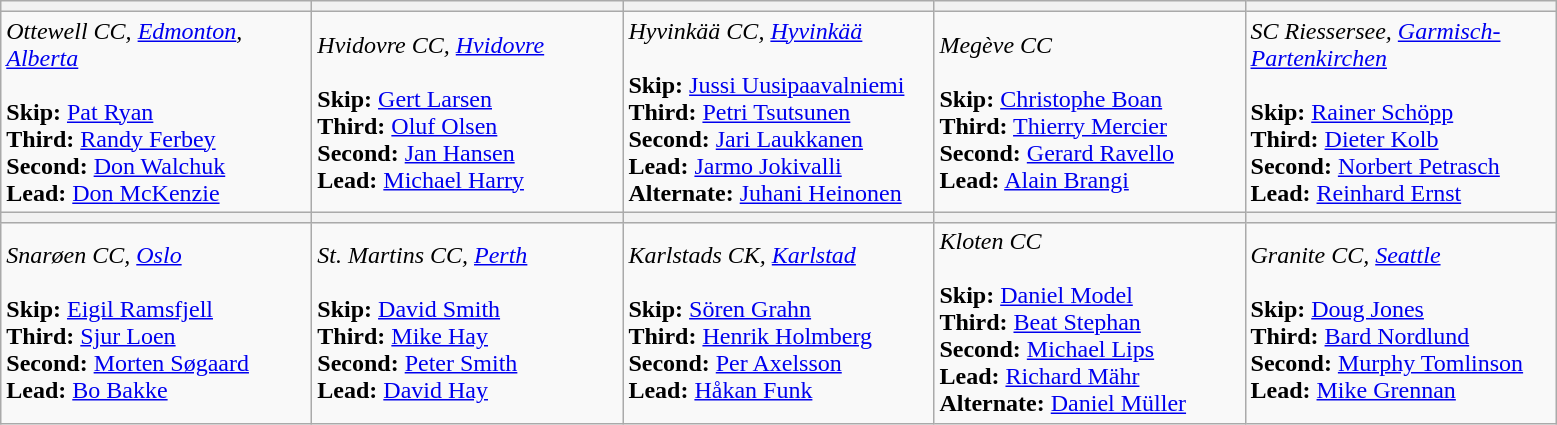<table class="wikitable">
<tr>
<th bgcolor="#efefef" width="200"></th>
<th bgcolor="#efefef" width="200"></th>
<th bgcolor="#efefef" width="200"></th>
<th bgcolor="#efefef" width="200"></th>
<th bgcolor="#efefef" width="200"></th>
</tr>
<tr>
<td><em>Ottewell CC, <a href='#'>Edmonton</a>, <a href='#'>Alberta</a></em> <br><br><strong>Skip:</strong> <a href='#'>Pat Ryan</a> <br>
<strong>Third:</strong> <a href='#'>Randy Ferbey</a> <br>
<strong>Second:</strong> <a href='#'>Don Walchuk</a> <br>
<strong>Lead:</strong> <a href='#'>Don McKenzie</a></td>
<td><em>Hvidovre CC, <a href='#'>Hvidovre</a></em><br><br><strong>Skip:</strong> <a href='#'>Gert Larsen</a> <br>
<strong>Third:</strong> <a href='#'>Oluf Olsen</a> <br>
<strong>Second:</strong> <a href='#'>Jan Hansen</a> <br>
<strong>Lead:</strong> <a href='#'>Michael Harry</a></td>
<td><em>Hyvinkää CC, <a href='#'>Hyvinkää</a></em> <br><br><strong>Skip:</strong> <a href='#'>Jussi Uusipaavalniemi</a> <br>
<strong>Third:</strong> <a href='#'>Petri Tsutsunen</a> <br>
<strong>Second:</strong> <a href='#'>Jari Laukkanen</a> <br>
<strong>Lead:</strong> <a href='#'>Jarmo Jokivalli</a> <br>
<strong>Alternate:</strong> <a href='#'>Juhani Heinonen</a></td>
<td><em>Megève CC</em> <br><br><strong>Skip:</strong> <a href='#'>Christophe Boan</a> <br>
<strong>Third:</strong> <a href='#'>Thierry Mercier</a> <br>
<strong>Second:</strong> <a href='#'>Gerard Ravello</a> <br>
<strong>Lead:</strong> <a href='#'>Alain Brangi</a></td>
<td><em>SC Riessersee, <a href='#'>Garmisch-Partenkirchen</a></em> <br><br><strong>Skip:</strong> <a href='#'>Rainer Schöpp</a> <br>
<strong>Third:</strong> <a href='#'>Dieter Kolb</a> <br>
<strong>Second:</strong> <a href='#'>Norbert Petrasch</a> <br>
<strong>Lead:</strong> <a href='#'>Reinhard Ernst</a></td>
</tr>
<tr>
<th bgcolor="#efefef" width="200"></th>
<th bgcolor="#efefef" width="200"></th>
<th bgcolor="#efefef" width="200"></th>
<th bgcolor="#efefef" width="200"></th>
<th bgcolor="#efefef" width="200"></th>
</tr>
<tr>
<td><em>Snarøen CC, <a href='#'>Oslo</a></em> <br><br><strong>Skip:</strong> <a href='#'>Eigil Ramsfjell</a> <br>
<strong>Third:</strong> <a href='#'>Sjur Loen</a> <br>
<strong>Second:</strong> <a href='#'>Morten Søgaard</a> <br>
<strong>Lead:</strong> <a href='#'>Bo Bakke</a></td>
<td><em>St. Martins CC, <a href='#'>Perth</a></em><br><br><strong>Skip:</strong> <a href='#'>David Smith</a> <br>
<strong>Third:</strong> <a href='#'>Mike Hay</a> <br>
<strong>Second:</strong> <a href='#'>Peter Smith</a> <br>
<strong>Lead:</strong> <a href='#'>David Hay</a></td>
<td><em>Karlstads CK, <a href='#'>Karlstad</a></em> <br><br><strong>Skip:</strong> <a href='#'>Sören Grahn</a> <br>
<strong>Third:</strong> <a href='#'>Henrik Holmberg</a> <br>
<strong>Second:</strong> <a href='#'>Per Axelsson</a> <br>
<strong>Lead:</strong> <a href='#'>Håkan Funk</a></td>
<td><em>Kloten CC</em> <br><br><strong>Skip:</strong> <a href='#'>Daniel Model</a> <br>
<strong>Third:</strong> <a href='#'>Beat Stephan</a> <br>
<strong>Second:</strong> <a href='#'>Michael Lips</a> <br>
<strong>Lead:</strong> <a href='#'>Richard Mähr</a> <br>
<strong>Alternate:</strong> <a href='#'>Daniel Müller</a></td>
<td><em>Granite CC, <a href='#'>Seattle</a></em> <br><br><strong>Skip:</strong> <a href='#'>Doug Jones</a> <br>
<strong>Third:</strong> <a href='#'>Bard Nordlund</a> <br>
<strong>Second:</strong> <a href='#'>Murphy Tomlinson</a> <br>
<strong>Lead:</strong> <a href='#'>Mike Grennan</a></td>
</tr>
</table>
